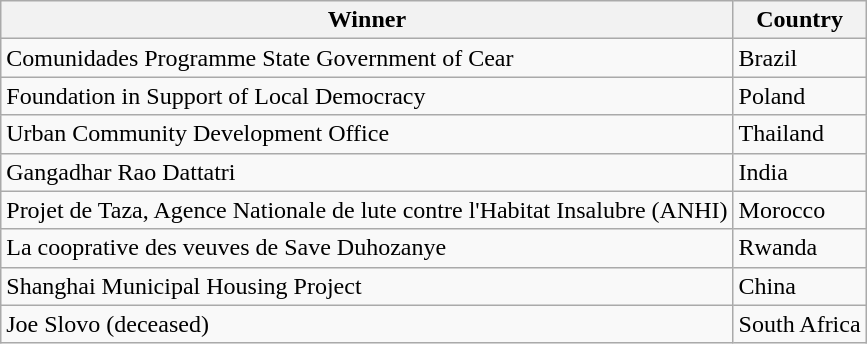<table class="wikitable">
<tr>
<th>Winner</th>
<th>Country</th>
</tr>
<tr>
<td>Comunidades Programme State Government of Cear</td>
<td>Brazil</td>
</tr>
<tr>
<td>Foundation in Support of Local Democracy</td>
<td>Poland</td>
</tr>
<tr>
<td>Urban Community Development Office</td>
<td>Thailand</td>
</tr>
<tr>
<td>Gangadhar Rao Dattatri</td>
<td>India</td>
</tr>
<tr>
<td>Projet de Taza, Agence Nationale de lute contre l'Habitat Insalubre (ANHI)</td>
<td>Morocco</td>
</tr>
<tr>
<td>La cooprative des veuves de Save Duhozanye</td>
<td>Rwanda</td>
</tr>
<tr>
<td>Shanghai Municipal Housing Project</td>
<td>China</td>
</tr>
<tr>
<td>Joe Slovo (deceased)</td>
<td>South Africa</td>
</tr>
</table>
